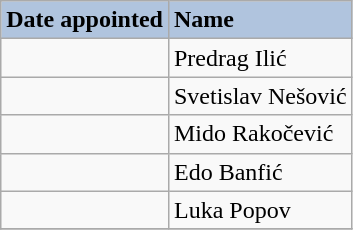<table class="wikitable">
<tr>
<th style="text-align: left; background: #B0C4DE;">Date appointed</th>
<th style="text-align: left; background: #B0C4DE;">Name</th>
</tr>
<tr>
<td></td>
<td>Predrag Ilić</td>
</tr>
<tr>
<td></td>
<td>Svetislav Nešović</td>
</tr>
<tr>
<td></td>
<td>Mido Rakočević</td>
</tr>
<tr>
<td></td>
<td>Edo Banfić</td>
</tr>
<tr>
<td></td>
<td>Luka Popov</td>
</tr>
<tr>
</tr>
</table>
